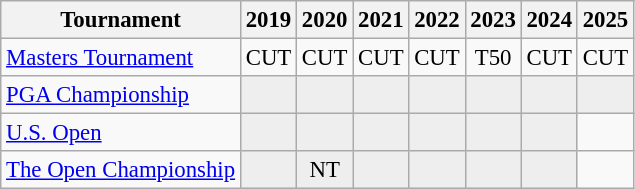<table class="wikitable" style="font-size:95%;text-align:center;">
<tr>
<th>Tournament</th>
<th>2019</th>
<th>2020</th>
<th>2021</th>
<th>2022</th>
<th>2023</th>
<th>2024</th>
<th>2025</th>
</tr>
<tr>
<td align=left><a href='#'>Masters Tournament</a></td>
<td>CUT</td>
<td>CUT</td>
<td>CUT</td>
<td>CUT</td>
<td>T50</td>
<td>CUT</td>
<td>CUT</td>
</tr>
<tr>
<td align=left><a href='#'>PGA Championship</a></td>
<td style="background:#eeeeee;"></td>
<td style="background:#eeeeee;"></td>
<td style="background:#eeeeee;"></td>
<td style="background:#eeeeee;"></td>
<td style="background:#eeeeee;"></td>
<td style="background:#eeeeee;"></td>
<td style="background:#eeeeee;"></td>
</tr>
<tr>
<td align=left><a href='#'>U.S. Open</a></td>
<td style="background:#eeeeee;"></td>
<td style="background:#eeeeee;"></td>
<td style="background:#eeeeee;"></td>
<td style="background:#eeeeee;"></td>
<td style="background:#eeeeee;"></td>
<td style="background:#eeeeee;"></td>
<td></td>
</tr>
<tr>
<td align=left><a href='#'>The Open Championship</a></td>
<td style="background:#eeeeee;"></td>
<td style="background:#eeeeee;">NT</td>
<td style="background:#eeeeee;"></td>
<td style="background:#eeeeee;"></td>
<td style="background:#eeeeee;"></td>
<td style="background:#eeeeee;"></td>
<td></td>
</tr>
</table>
